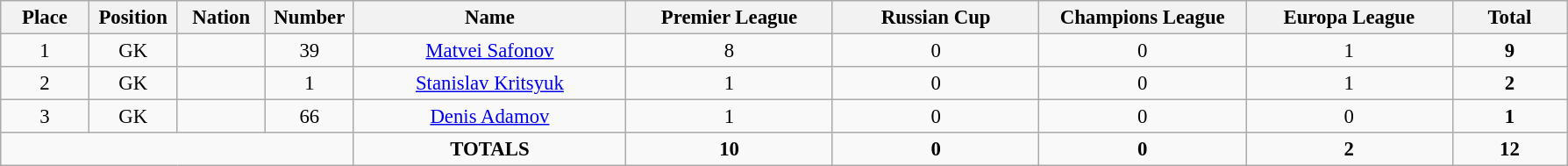<table class="wikitable" style="font-size: 95%; text-align: center;">
<tr>
<th width=60>Place</th>
<th width=60>Position</th>
<th width=60>Nation</th>
<th width=60>Number</th>
<th width=200>Name</th>
<th width=150>Premier League</th>
<th width=150>Russian Cup</th>
<th width=150>Champions League</th>
<th width=150>Europa League</th>
<th width=80>Total</th>
</tr>
<tr>
<td>1</td>
<td>GK</td>
<td></td>
<td>39</td>
<td><a href='#'>Matvei Safonov</a></td>
<td>8</td>
<td>0</td>
<td>0</td>
<td>1</td>
<td><strong>9</strong></td>
</tr>
<tr>
<td>2</td>
<td>GK</td>
<td></td>
<td>1</td>
<td><a href='#'>Stanislav Kritsyuk</a></td>
<td>1</td>
<td>0</td>
<td>0</td>
<td>1</td>
<td><strong>2</strong></td>
</tr>
<tr>
<td>3</td>
<td>GK</td>
<td></td>
<td>66</td>
<td><a href='#'>Denis Adamov</a></td>
<td>1</td>
<td>0</td>
<td>0</td>
<td>0</td>
<td><strong>1</strong></td>
</tr>
<tr>
<td colspan="4"></td>
<td><strong>TOTALS</strong></td>
<td><strong>10</strong></td>
<td><strong>0</strong></td>
<td><strong>0</strong></td>
<td><strong>2</strong></td>
<td><strong>12</strong></td>
</tr>
</table>
